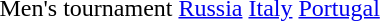<table>
<tr>
<td>Men's tournament<br></td>
<td> <a href='#'>Russia</a></td>
<td> <a href='#'>Italy</a></td>
<td> <a href='#'>Portugal</a></td>
</tr>
</table>
